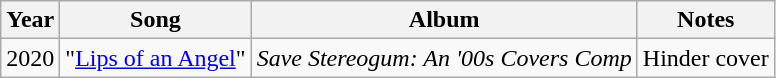<table class="wikitable">
<tr>
<th>Year</th>
<th>Song</th>
<th>Album</th>
<th>Notes</th>
</tr>
<tr>
<td>2020</td>
<td>"<a href='#'>Lips of an Angel</a>"</td>
<td><em>Save Stereogum: An '00s Covers Comp</em></td>
<td>Hinder cover</td>
</tr>
</table>
